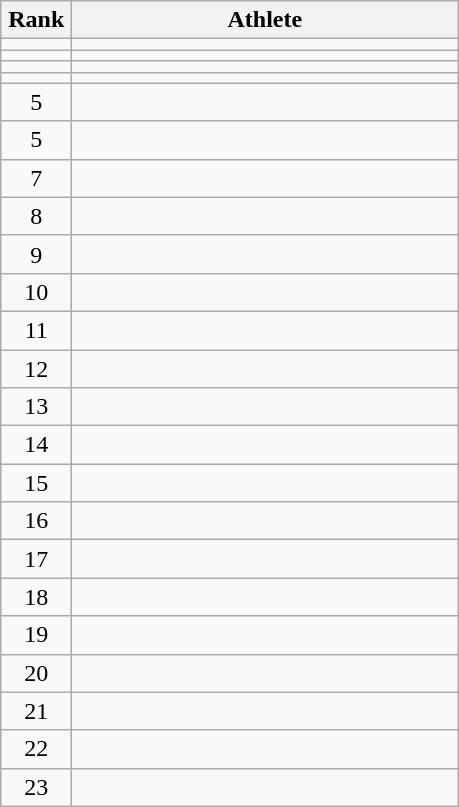<table class="wikitable" style="text-align: center;">
<tr>
<th width=40>Rank</th>
<th width=250>Athlete</th>
</tr>
<tr>
<td></td>
<td align="left"></td>
</tr>
<tr>
<td></td>
<td align="left"></td>
</tr>
<tr>
<td></td>
<td align="left"></td>
</tr>
<tr>
<td></td>
<td align="left"></td>
</tr>
<tr>
<td>5</td>
<td align="left"></td>
</tr>
<tr>
<td>5</td>
<td align="left"></td>
</tr>
<tr>
<td>7</td>
<td align="left"></td>
</tr>
<tr>
<td>8</td>
<td align="left"></td>
</tr>
<tr>
<td>9</td>
<td align="left"></td>
</tr>
<tr>
<td>10</td>
<td align="left"></td>
</tr>
<tr>
<td>11</td>
<td align="left"></td>
</tr>
<tr>
<td>12</td>
<td align="left"></td>
</tr>
<tr>
<td>13</td>
<td align="left"></td>
</tr>
<tr>
<td>14</td>
<td align="left"></td>
</tr>
<tr>
<td>15</td>
<td align="left"></td>
</tr>
<tr>
<td>16</td>
<td align="left"></td>
</tr>
<tr>
<td>17</td>
<td align="left"></td>
</tr>
<tr>
<td>18</td>
<td align="left"></td>
</tr>
<tr>
<td>19</td>
<td align="left"></td>
</tr>
<tr>
<td>20</td>
<td align="left"></td>
</tr>
<tr>
<td>21</td>
<td align="left"></td>
</tr>
<tr>
<td>22</td>
<td align="left"></td>
</tr>
<tr>
<td>23</td>
<td align="left"></td>
</tr>
</table>
